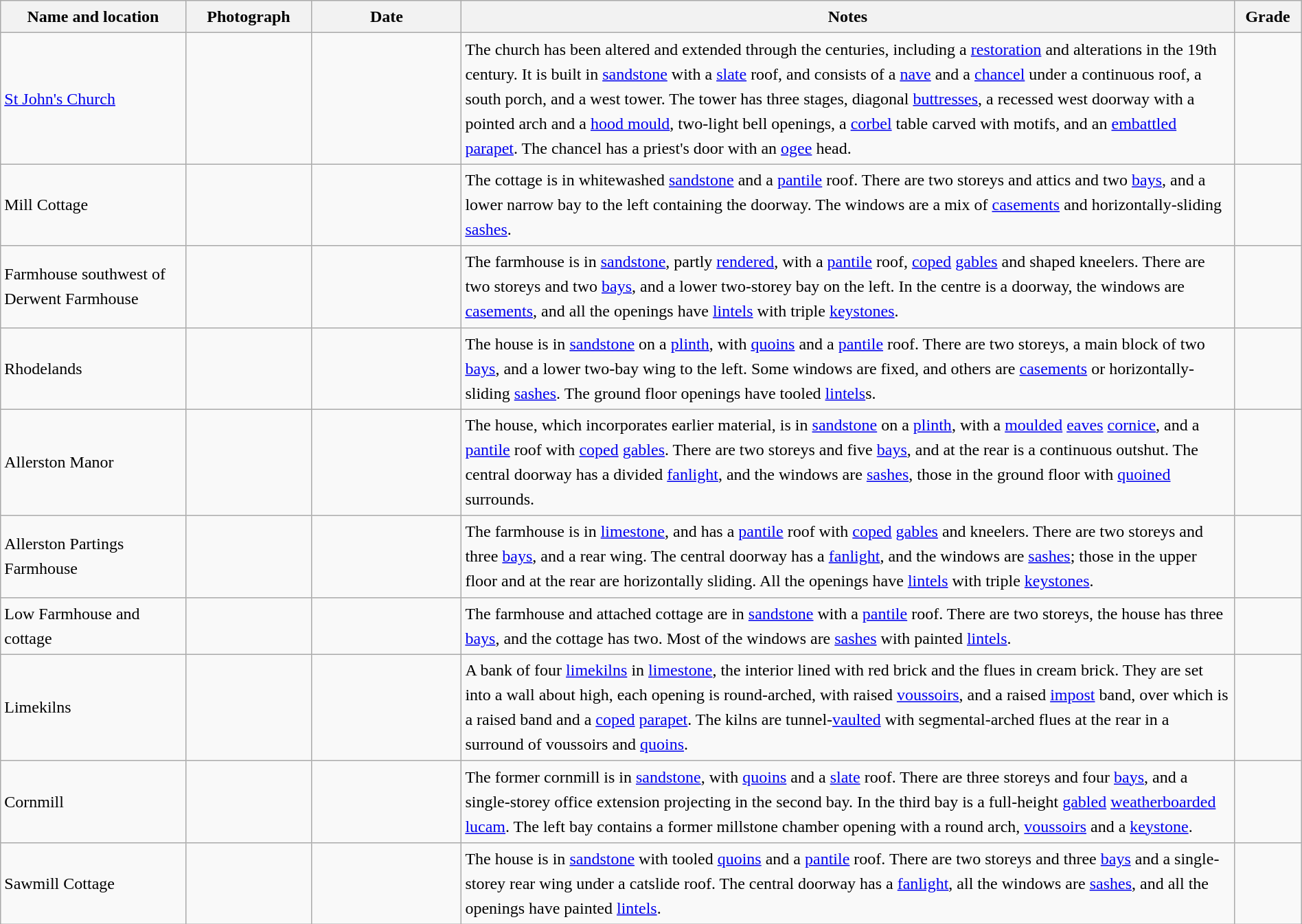<table class="wikitable sortable plainrowheaders" style="width:100%; border:0px; text-align:left; line-height:150%">
<tr>
<th scope="col"  style="width:150px">Name and location</th>
<th scope="col"  style="width:100px" class="unsortable">Photograph</th>
<th scope="col"  style="width:120px">Date</th>
<th scope="col"  style="width:650px" class="unsortable">Notes</th>
<th scope="col"  style="width:50px">Grade</th>
</tr>
<tr>
<td><a href='#'>St John's Church</a><br><small></small></td>
<td></td>
<td align="center"></td>
<td>The church has been altered and extended through the centuries, including a <a href='#'>restoration</a> and alterations in the 19th century.  It is built in <a href='#'>sandstone</a> with a <a href='#'>slate</a> roof, and consists of a <a href='#'>nave</a> and a <a href='#'>chancel</a> under a continuous roof, a south porch, and a west tower.  The tower has three stages, diagonal <a href='#'>buttresses</a>, a recessed west doorway with a pointed arch and a <a href='#'>hood mould</a>, two-light bell openings, a <a href='#'>corbel</a> table carved with motifs, and an <a href='#'>embattled</a> <a href='#'>parapet</a>.  The chancel has a priest's door with an <a href='#'>ogee</a> head.</td>
<td align="center" ></td>
</tr>
<tr>
<td>Mill Cottage<br><small></small></td>
<td></td>
<td align="center"></td>
<td>The cottage is in whitewashed <a href='#'>sandstone</a> and a <a href='#'>pantile</a> roof.  There are two storeys and attics and two <a href='#'>bays</a>, and a lower narrow bay to the left containing the doorway.  The windows are a mix of <a href='#'>casements</a> and horizontally-sliding <a href='#'>sashes</a>.</td>
<td align="center" ></td>
</tr>
<tr>
<td>Farmhouse southwest of Derwent Farmhouse<br><small></small></td>
<td></td>
<td align="center"></td>
<td>The farmhouse is in <a href='#'>sandstone</a>, partly <a href='#'>rendered</a>, with a <a href='#'>pantile</a> roof, <a href='#'>coped</a> <a href='#'>gables</a> and shaped kneelers.  There are two storeys and two <a href='#'>bays</a>, and a lower two-storey bay on the left.  In the centre is a doorway, the windows are <a href='#'>casements</a>, and all the openings have <a href='#'>lintels</a> with triple <a href='#'>keystones</a>.</td>
<td align="center" ></td>
</tr>
<tr>
<td>Rhodelands<br><small></small></td>
<td></td>
<td align="center"></td>
<td>The house is in <a href='#'>sandstone</a> on a <a href='#'>plinth</a>, with <a href='#'>quoins</a> and a <a href='#'>pantile</a> roof.  There are two storeys, a main block of two <a href='#'>bays</a>, and a lower two-bay wing to the left.  Some windows are fixed, and others are <a href='#'>casements</a> or horizontally-sliding <a href='#'>sashes</a>.  The ground floor openings have tooled <a href='#'>lintels</a>s.</td>
<td align="center" ></td>
</tr>
<tr>
<td>Allerston Manor<br><small></small></td>
<td></td>
<td align="center"></td>
<td>The house, which incorporates earlier material, is in <a href='#'>sandstone</a> on a <a href='#'>plinth</a>, with a <a href='#'>moulded</a> <a href='#'>eaves</a> <a href='#'>cornice</a>, and a <a href='#'>pantile</a> roof with <a href='#'>coped</a> <a href='#'>gables</a>.  There are two storeys and five <a href='#'>bays</a>, and at the rear is a continuous outshut.  The central doorway has a divided <a href='#'>fanlight</a>, and the windows are <a href='#'>sashes</a>, those in the ground floor with <a href='#'>quoined</a> surrounds.</td>
<td align="center" ></td>
</tr>
<tr>
<td>Allerston Partings Farmhouse<br><small></small></td>
<td></td>
<td align="center"></td>
<td>The farmhouse is in <a href='#'>limestone</a>, and has a <a href='#'>pantile</a> roof with <a href='#'>coped</a> <a href='#'>gables</a> and kneelers.  There are two storeys and three <a href='#'>bays</a>, and a rear wing.  The central doorway has a <a href='#'>fanlight</a>, and the windows are <a href='#'>sashes</a>; those in the upper floor and at the rear are horizontally sliding.  All the openings have <a href='#'>lintels</a> with triple <a href='#'>keystones</a>.</td>
<td align="center" ></td>
</tr>
<tr>
<td>Low Farmhouse and cottage<br><small></small></td>
<td></td>
<td align="center"></td>
<td>The farmhouse and attached cottage are in <a href='#'>sandstone</a> with a <a href='#'>pantile</a> roof.  There are two storeys, the house has three <a href='#'>bays</a>, and the cottage has two.  Most of the windows are <a href='#'>sashes</a> with painted <a href='#'>lintels</a>.</td>
<td align="center" ></td>
</tr>
<tr>
<td>Limekilns<br><small></small></td>
<td></td>
<td align="center"></td>
<td>A bank of four <a href='#'>limekilns</a> in <a href='#'>limestone</a>, the interior lined with red brick and the flues in cream brick.  They are set into a wall about  high, each opening is round-arched, with raised <a href='#'>voussoirs</a>, and a raised <a href='#'>impost</a> band, over which is a raised band and a <a href='#'>coped</a> <a href='#'>parapet</a>.  The kilns are tunnel-<a href='#'>vaulted</a> with segmental-arched flues at the rear in a surround of voussoirs and <a href='#'>quoins</a>.</td>
<td align="center" ></td>
</tr>
<tr>
<td>Cornmill<br><small></small></td>
<td></td>
<td align="center"></td>
<td>The former cornmill is in <a href='#'>sandstone</a>, with <a href='#'>quoins</a> and a <a href='#'>slate</a> roof.  There are three storeys and four <a href='#'>bays</a>, and a single-storey office extension projecting in the second bay. In the third bay is a full-height <a href='#'>gabled</a> <a href='#'>weatherboarded</a> <a href='#'>lucam</a>.  The left bay contains a former millstone chamber opening with a round arch, <a href='#'>voussoirs</a> and a <a href='#'>keystone</a>.</td>
<td align="center" ></td>
</tr>
<tr>
<td>Sawmill Cottage<br><small></small></td>
<td></td>
<td align="center"></td>
<td>The house is in <a href='#'>sandstone</a> with tooled <a href='#'>quoins</a> and a <a href='#'>pantile</a> roof.  There are two storeys and three <a href='#'>bays</a> and a single-storey rear wing under a catslide roof.  The central doorway has a <a href='#'>fanlight</a>, all the windows are <a href='#'>sashes</a>, and all the openings have painted <a href='#'>lintels</a>.</td>
<td align="center" ></td>
</tr>
<tr>
</tr>
</table>
